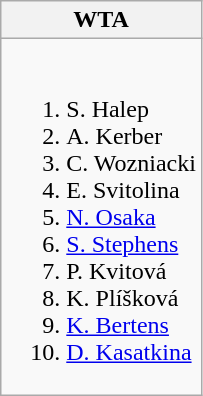<table class="wikitable">
<tr>
<th>WTA</th>
</tr>
<tr style="vertical-align: top;">
<td style="white-space: nowrap;"><br><ol><li> S. Halep</li><li> A. Kerber</li><li> C. Wozniacki</li><li> E. Svitolina</li><li> <a href='#'>N. Osaka</a></li><li> <a href='#'>S. Stephens</a></li><li> P. Kvitová</li><li> K. Plíšková</li><li> <a href='#'>K. Bertens</a></li><li> <a href='#'>D. Kasatkina</a></li></ol></td>
</tr>
</table>
